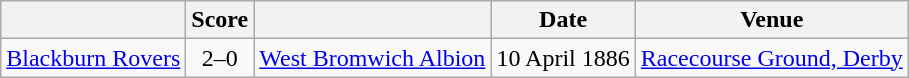<table class="wikitable">
<tr>
<th></th>
<th>Score</th>
<th></th>
<th>Date</th>
<th>Venue</th>
</tr>
<tr>
<td><a href='#'>Blackburn Rovers</a></td>
<td align=center>2–0</td>
<td><a href='#'>West Bromwich Albion</a></td>
<td>10 April 1886</td>
<td><a href='#'>Racecourse Ground, Derby</a></td>
</tr>
</table>
